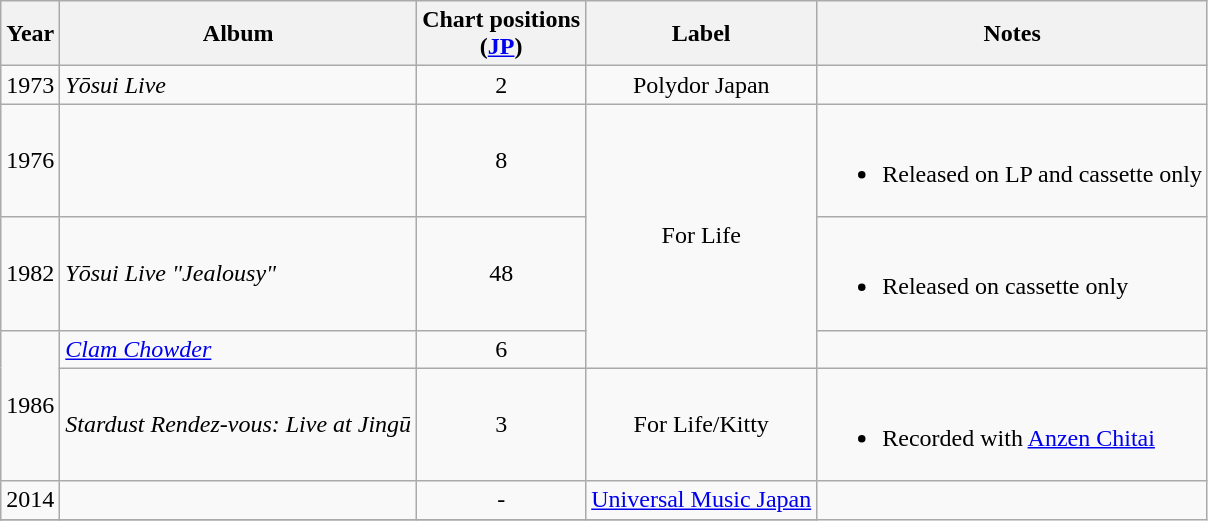<table class="wikitable">
<tr>
<th>Year</th>
<th>Album</th>
<th>Chart positions<br>(<a href='#'>JP</a>)</th>
<th>Label</th>
<th>Notes</th>
</tr>
<tr>
<td>1973</td>
<td><em>Yōsui Live</em> </td>
<td align="center">2</td>
<td align="center">Polydor Japan</td>
<td></td>
</tr>
<tr>
<td>1976</td>
<td></td>
<td align="center">8</td>
<td rowspan="3" align="center">For Life</td>
<td><br><ul><li>Released on LP and cassette only</li></ul></td>
</tr>
<tr>
<td>1982</td>
<td><em>Yōsui Live "Jealousy"</em></td>
<td align="center">48</td>
<td><br><ul><li>Released on cassette only</li></ul></td>
</tr>
<tr>
<td rowspan="2">1986</td>
<td><em><a href='#'>Clam Chowder</a></em></td>
<td align="center">6</td>
<td></td>
</tr>
<tr>
<td><em>Stardust Rendez-vous: Live at Jingū</em></td>
<td align="center">3</td>
<td align="center">For Life/Kitty</td>
<td><br><ul><li>Recorded with <a href='#'>Anzen Chitai</a></li></ul></td>
</tr>
<tr>
<td>2014</td>
<td></td>
<td align="center">-</td>
<td align="center"><a href='#'>Universal Music Japan</a></td>
</tr>
<tr>
</tr>
</table>
